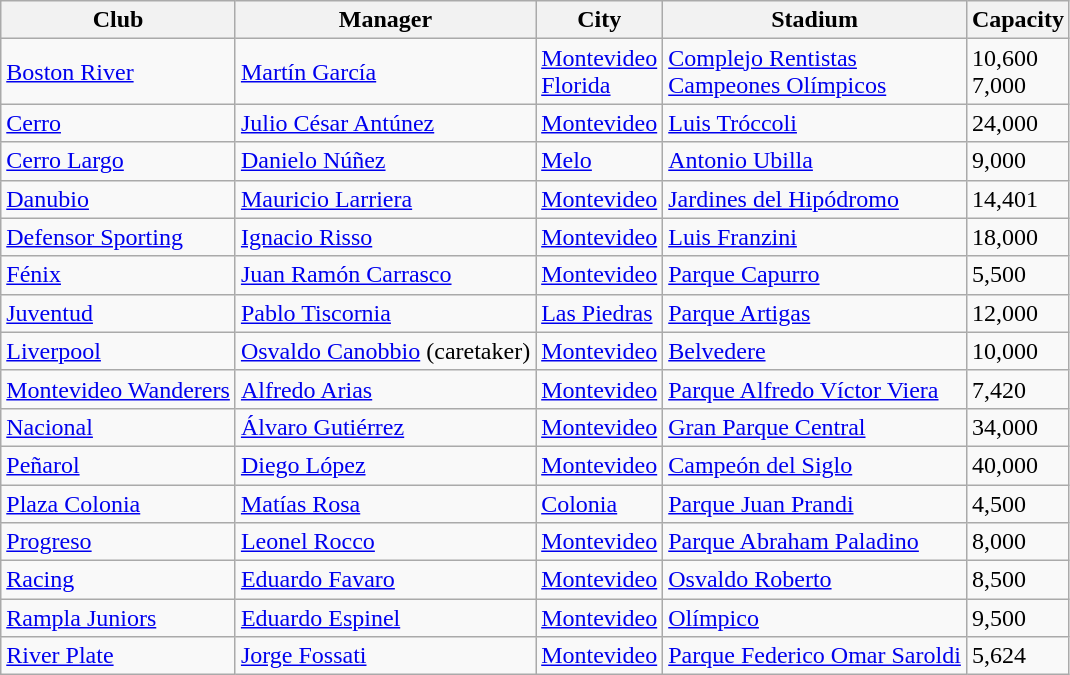<table class="wikitable sortable">
<tr>
<th>Club</th>
<th>Manager</th>
<th>City</th>
<th>Stadium</th>
<th>Capacity</th>
</tr>
<tr>
<td><a href='#'>Boston River</a></td>
<td> <a href='#'>Martín García</a></td>
<td><a href='#'>Montevideo</a><br><a href='#'>Florida</a></td>
<td><a href='#'>Complejo Rentistas</a><br><a href='#'>Campeones Olímpicos</a></td>
<td>10,600<br>7,000</td>
</tr>
<tr>
<td><a href='#'>Cerro</a></td>
<td> <a href='#'>Julio César Antúnez</a></td>
<td><a href='#'>Montevideo</a></td>
<td><a href='#'>Luis Tróccoli</a></td>
<td>24,000</td>
</tr>
<tr>
<td><a href='#'>Cerro Largo</a></td>
<td> <a href='#'>Danielo Núñez</a></td>
<td><a href='#'>Melo</a></td>
<td><a href='#'>Antonio Ubilla</a></td>
<td>9,000</td>
</tr>
<tr>
<td><a href='#'>Danubio</a></td>
<td> <a href='#'>Mauricio Larriera</a></td>
<td><a href='#'>Montevideo</a></td>
<td><a href='#'>Jardines del Hipódromo</a></td>
<td>14,401</td>
</tr>
<tr>
<td><a href='#'>Defensor Sporting</a></td>
<td> <a href='#'>Ignacio Risso</a></td>
<td><a href='#'>Montevideo</a></td>
<td><a href='#'>Luis Franzini</a></td>
<td>18,000</td>
</tr>
<tr>
<td><a href='#'>Fénix</a></td>
<td> <a href='#'>Juan Ramón Carrasco</a></td>
<td><a href='#'>Montevideo</a></td>
<td><a href='#'>Parque Capurro</a></td>
<td>5,500</td>
</tr>
<tr>
<td><a href='#'>Juventud</a></td>
<td> <a href='#'>Pablo Tiscornia</a></td>
<td><a href='#'>Las Piedras</a></td>
<td><a href='#'>Parque Artigas</a></td>
<td>12,000</td>
</tr>
<tr>
<td><a href='#'>Liverpool</a></td>
<td> <a href='#'>Osvaldo Canobbio</a> (caretaker)</td>
<td><a href='#'>Montevideo</a></td>
<td><a href='#'>Belvedere</a></td>
<td>10,000</td>
</tr>
<tr>
<td><a href='#'>Montevideo Wanderers</a></td>
<td> <a href='#'>Alfredo Arias</a></td>
<td><a href='#'>Montevideo</a></td>
<td><a href='#'>Parque Alfredo Víctor Viera</a></td>
<td>7,420</td>
</tr>
<tr>
<td><a href='#'>Nacional</a></td>
<td> <a href='#'>Álvaro Gutiérrez</a></td>
<td><a href='#'>Montevideo</a></td>
<td><a href='#'>Gran Parque Central</a></td>
<td>34,000</td>
</tr>
<tr>
<td><a href='#'>Peñarol</a></td>
<td> <a href='#'>Diego López</a></td>
<td><a href='#'>Montevideo</a></td>
<td><a href='#'>Campeón del Siglo</a></td>
<td>40,000</td>
</tr>
<tr>
<td><a href='#'>Plaza Colonia</a></td>
<td> <a href='#'>Matías Rosa</a></td>
<td><a href='#'>Colonia</a></td>
<td><a href='#'>Parque Juan Prandi</a></td>
<td>4,500</td>
</tr>
<tr>
<td><a href='#'>Progreso</a></td>
<td> <a href='#'>Leonel Rocco</a></td>
<td><a href='#'>Montevideo</a></td>
<td><a href='#'>Parque Abraham Paladino</a></td>
<td>8,000</td>
</tr>
<tr>
<td><a href='#'>Racing</a></td>
<td> <a href='#'>Eduardo Favaro</a></td>
<td><a href='#'>Montevideo</a></td>
<td><a href='#'>Osvaldo Roberto</a></td>
<td>8,500</td>
</tr>
<tr>
<td><a href='#'>Rampla Juniors</a></td>
<td> <a href='#'>Eduardo Espinel</a></td>
<td><a href='#'>Montevideo</a></td>
<td><a href='#'>Olímpico</a></td>
<td>9,500</td>
</tr>
<tr>
<td><a href='#'>River Plate</a></td>
<td> <a href='#'>Jorge Fossati</a></td>
<td><a href='#'>Montevideo</a></td>
<td><a href='#'>Parque Federico Omar Saroldi</a></td>
<td>5,624</td>
</tr>
</table>
